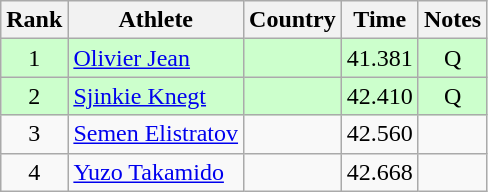<table class="wikitable sortable" style="text-align:center">
<tr>
<th>Rank</th>
<th>Athlete</th>
<th>Country</th>
<th>Time</th>
<th>Notes</th>
</tr>
<tr bgcolor=ccffcc>
<td>1</td>
<td align=left><a href='#'>Olivier Jean</a></td>
<td align=left></td>
<td>41.381</td>
<td>Q</td>
</tr>
<tr bgcolor=ccffcc>
<td>2</td>
<td align=left><a href='#'>Sjinkie Knegt</a></td>
<td align=left></td>
<td>42.410</td>
<td>Q</td>
</tr>
<tr>
<td>3</td>
<td align=left><a href='#'>Semen Elistratov</a></td>
<td align=left></td>
<td>42.560</td>
<td></td>
</tr>
<tr>
<td>4</td>
<td align=left><a href='#'>Yuzo Takamido</a></td>
<td align=left></td>
<td>42.668</td>
<td></td>
</tr>
</table>
